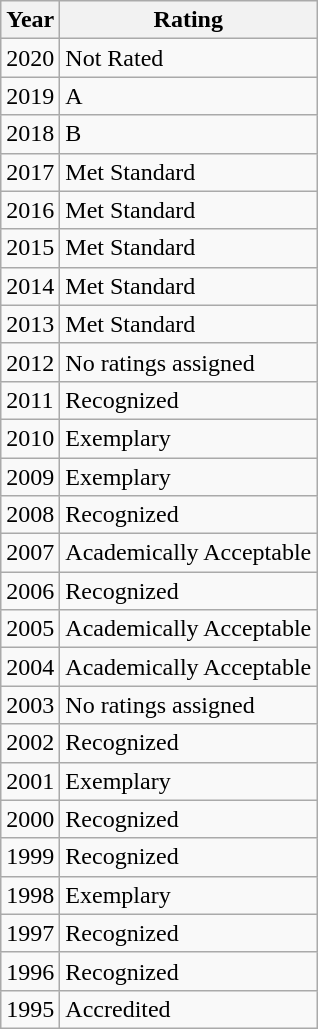<table class="wikitable">
<tr>
<th>Year</th>
<th>Rating</th>
</tr>
<tr>
<td>2020</td>
<td>Not Rated</td>
</tr>
<tr>
<td>2019</td>
<td>A</td>
</tr>
<tr>
<td>2018</td>
<td>B</td>
</tr>
<tr>
<td>2017</td>
<td>Met Standard</td>
</tr>
<tr>
<td>2016</td>
<td>Met Standard</td>
</tr>
<tr>
<td>2015</td>
<td>Met Standard</td>
</tr>
<tr>
<td>2014</td>
<td>Met Standard</td>
</tr>
<tr>
<td>2013</td>
<td>Met Standard</td>
</tr>
<tr>
<td>2012</td>
<td>No ratings assigned</td>
</tr>
<tr>
<td>2011</td>
<td>Recognized</td>
</tr>
<tr>
<td>2010</td>
<td>Exemplary</td>
</tr>
<tr>
<td>2009</td>
<td>Exemplary</td>
</tr>
<tr>
<td>2008</td>
<td>Recognized</td>
</tr>
<tr>
<td>2007</td>
<td>Academically Acceptable</td>
</tr>
<tr>
<td>2006</td>
<td>Recognized</td>
</tr>
<tr>
<td>2005</td>
<td>Academically Acceptable</td>
</tr>
<tr>
<td>2004</td>
<td>Academically Acceptable</td>
</tr>
<tr>
<td>2003</td>
<td>No ratings assigned</td>
</tr>
<tr>
<td>2002</td>
<td>Recognized</td>
</tr>
<tr>
<td>2001</td>
<td>Exemplary</td>
</tr>
<tr>
<td>2000</td>
<td>Recognized</td>
</tr>
<tr>
<td>1999</td>
<td>Recognized</td>
</tr>
<tr>
<td>1998</td>
<td>Exemplary</td>
</tr>
<tr>
<td>1997</td>
<td>Recognized</td>
</tr>
<tr>
<td>1996</td>
<td>Recognized</td>
</tr>
<tr>
<td>1995</td>
<td>Accredited</td>
</tr>
</table>
